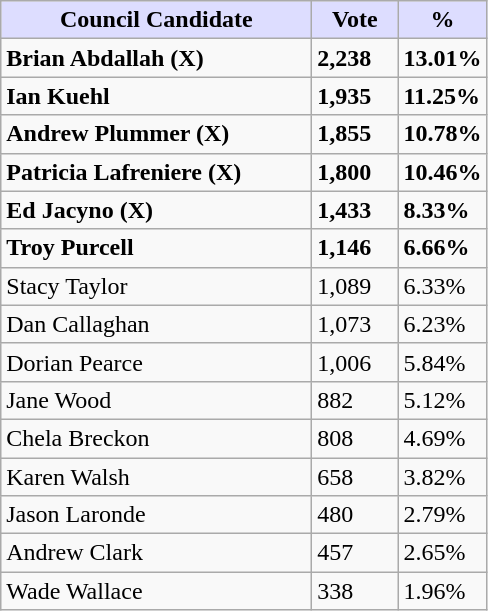<table class="wikitable">
<tr>
<th style="background:#ddf; width:200px;">Council Candidate</th>
<th style="background:#ddf; width:50px;">Vote</th>
<th style="background:#ddf; width:50px;">%</th>
</tr>
<tr>
<td><strong>Brian Abdallah (X)</strong></td>
<td><strong>2,238</strong></td>
<td><strong>13.01%</strong></td>
</tr>
<tr>
<td><strong>Ian Kuehl</strong></td>
<td><strong>1,935</strong></td>
<td><strong>11.25%</strong></td>
</tr>
<tr>
<td><strong>Andrew Plummer (X)</strong></td>
<td><strong>1,855</strong></td>
<td><strong>10.78%</strong></td>
</tr>
<tr>
<td><strong>Patricia Lafreniere (X)</strong></td>
<td><strong>1,800</strong></td>
<td><strong>10.46%</strong></td>
</tr>
<tr>
<td><strong>Ed Jacyno (X)</strong></td>
<td><strong>1,433</strong></td>
<td><strong>8.33%</strong></td>
</tr>
<tr>
<td><strong>Troy Purcell</strong></td>
<td><strong>1,146</strong></td>
<td><strong>6.66%</strong></td>
</tr>
<tr>
<td>Stacy Taylor</td>
<td>1,089</td>
<td>6.33%</td>
</tr>
<tr>
<td>Dan Callaghan</td>
<td>1,073</td>
<td>6.23%</td>
</tr>
<tr>
<td>Dorian Pearce</td>
<td>1,006</td>
<td>5.84%</td>
</tr>
<tr>
<td>Jane Wood</td>
<td>882</td>
<td>5.12%</td>
</tr>
<tr>
<td>Chela Breckon</td>
<td>808</td>
<td>4.69%</td>
</tr>
<tr>
<td>Karen Walsh</td>
<td>658</td>
<td>3.82%</td>
</tr>
<tr>
<td>Jason Laronde</td>
<td>480</td>
<td>2.79%</td>
</tr>
<tr>
<td>Andrew Clark</td>
<td>457</td>
<td>2.65%</td>
</tr>
<tr>
<td>Wade Wallace</td>
<td>338</td>
<td>1.96%</td>
</tr>
</table>
